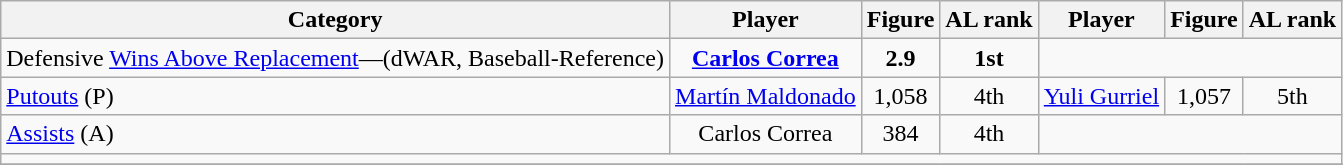<table class="wikitable" margin: 5px; text-align: center;>
<tr>
<th>Category</th>
<th>Player</th>
<th>Figure</th>
<th>AL rank</th>
<th>Player</th>
<th>Figure</th>
<th>AL rank</th>
</tr>
<tr>
<td>Defensive <a href='#'>Wins Above Replacement</a>—(dWAR, Baseball-Reference)</td>
<td align="center"><strong><a href='#'>Carlos Correa</a></strong></td>
<td align="center"><strong>2.9</strong></td>
<td align="center"><strong>1st</strong></td>
</tr>
<tr>
<td><a href='#'>Putouts</a> (P)</td>
<td align="center"><a href='#'>Martín Maldonado</a></td>
<td align="center">1,058</td>
<td align="center">4th</td>
<td align="center"><a href='#'>Yuli Gurriel</a></td>
<td align="center">1,057</td>
<td align="center">5th</td>
</tr>
<tr>
<td><a href='#'>Assists</a> (A)</td>
<td align="center">Carlos Correa</td>
<td align="center">384</td>
<td align="center">4th</td>
</tr>
<tr>
<td colspan="10"></td>
</tr>
<tr>
</tr>
</table>
